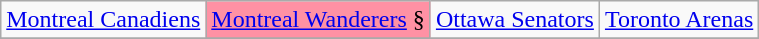<table class="wikitable">
<tr>
<td><a href='#'>Montreal Canadiens</a></td>
<td style="background-color:#FF91A4;"><a href='#'>Montreal Wanderers</a> §</td>
<td><a href='#'>Ottawa Senators</a></td>
<td><a href='#'>Toronto Arenas</a></td>
</tr>
<tr>
</tr>
</table>
